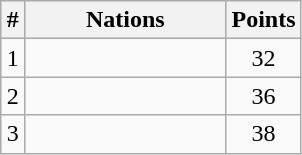<table class="wikitable" style="text-align:center;">
<tr>
<th width=8%>#</th>
<th width=67%>Nations</th>
<th width=25%>Points</th>
</tr>
<tr>
<td>1</td>
<td align="left"></td>
<td>32</td>
</tr>
<tr>
<td>2</td>
<td align="left"></td>
<td>36</td>
</tr>
<tr>
<td>3</td>
<td align="left"></td>
<td>38</td>
</tr>
</table>
